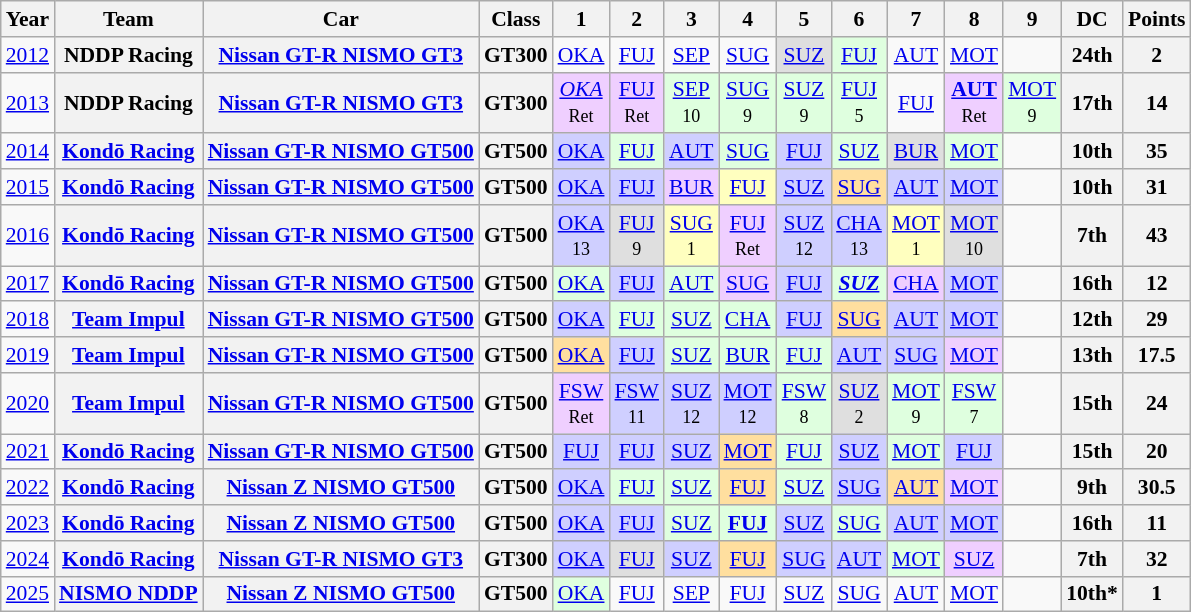<table class="wikitable" style="text-align:center; font-size:90%">
<tr>
<th>Year</th>
<th>Team</th>
<th>Car</th>
<th>Class</th>
<th>1</th>
<th>2</th>
<th>3</th>
<th>4</th>
<th>5</th>
<th>6</th>
<th>7</th>
<th>8</th>
<th>9</th>
<th>DC</th>
<th>Points</th>
</tr>
<tr>
<td><a href='#'>2012</a></td>
<th>NDDP Racing</th>
<th><a href='#'>Nissan GT-R NISMO GT3</a></th>
<th>GT300</th>
<td><a href='#'>OKA</a><br></td>
<td><a href='#'>FUJ</a><br></td>
<td><a href='#'>SEP</a><br></td>
<td><a href='#'>SUG</a><br></td>
<td style="background:#DFDFDF;"><a href='#'>SUZ</a><br></td>
<td style="background: #dfffdf"><a href='#'>FUJ</a><br></td>
<td><a href='#'>AUT</a><br></td>
<td><a href='#'>MOT</a><br></td>
<td></td>
<th>24th</th>
<th>2</th>
</tr>
<tr>
<td><a href='#'>2013</a></td>
<th>NDDP Racing</th>
<th><a href='#'>Nissan GT-R NISMO GT3</a></th>
<th>GT300</th>
<td bgcolor="#EFCFFF"><em><a href='#'>OKA</a></em><br><small>Ret</small></td>
<td bgcolor="#EFCFFF"><a href='#'>FUJ</a><br><small>Ret</small></td>
<td bgcolor="#DFFFDF"><a href='#'>SEP</a><br><small>10</small></td>
<td bgcolor="#DFFFDF"><a href='#'>SUG</a><br><small>9</small></td>
<td bgcolor="#DFFFDF"><a href='#'>SUZ</a><br><small>9</small></td>
<td bgcolor="#DFFFDF"><a href='#'>FUJ</a><br><small>5</small></td>
<td><a href='#'>FUJ</a></td>
<td bgcolor="#EFCFFF"><strong><a href='#'>AUT</a></strong><br><small>Ret</small></td>
<td bgcolor="#DFFFDF"><a href='#'>MOT</a><br><small>9</small></td>
<th>17th</th>
<th>14</th>
</tr>
<tr>
<td><a href='#'>2014</a></td>
<th><a href='#'>Kondō Racing</a></th>
<th><a href='#'>Nissan GT-R NISMO GT500</a></th>
<th>GT500</th>
<td style="background:#CFCFFF;"><a href='#'>OKA</a><br></td>
<td style="background:#DFFFDF;"><a href='#'>FUJ</a><br></td>
<td style="background:#CFCFFF;"><a href='#'>AUT</a><br></td>
<td style="background:#DFFFDF;"><a href='#'>SUG</a><br></td>
<td style="background:#CFCFFF;"><a href='#'>FUJ</a><br></td>
<td style="background:#DFFFDF;"><a href='#'>SUZ</a><br></td>
<td style="background:#DFDFDF;"><a href='#'>BUR</a><br></td>
<td style="background:#DFFFDF;"><a href='#'>MOT</a><br></td>
<td></td>
<th>10th</th>
<th>35</th>
</tr>
<tr>
<td><a href='#'>2015</a></td>
<th><a href='#'>Kondō Racing</a></th>
<th><a href='#'>Nissan GT-R NISMO GT500</a></th>
<th>GT500</th>
<td style="background:#CFCFFF;"><a href='#'>OKA</a><br></td>
<td style="background:#CFCFFF;"><a href='#'>FUJ</a><br></td>
<td style="background:#EFCFFF;"><a href='#'>BUR</a><br></td>
<td style="background:#FFFFBF;"><a href='#'>FUJ</a><br></td>
<td style="background:#CFCFFF;"><a href='#'>SUZ</a><br></td>
<td style="background:#FFDF9F;"><a href='#'>SUG</a><br></td>
<td style="background:#CFCFFF;"><a href='#'>AUT</a><br></td>
<td style="background:#CFCFFF;"><a href='#'>MOT</a><br></td>
<td></td>
<th>10th</th>
<th>31</th>
</tr>
<tr>
<td><a href='#'>2016</a></td>
<th><a href='#'>Kondō Racing</a></th>
<th><a href='#'>Nissan GT-R NISMO GT500</a></th>
<th>GT500</th>
<td style="background:#CFCFFF;"><a href='#'>OKA</a><br><small>13</small></td>
<td style="background:#DFDFDF;"><a href='#'>FUJ</a><br><small>9</small></td>
<td style="background:#FFFFBF;"><a href='#'>SUG</a><br><small>1</small></td>
<td style="background:#EFCFFF;"><a href='#'>FUJ</a><br><small>Ret</small></td>
<td style="background:#CFCFFF;"><a href='#'>SUZ</a><br><small>12</small></td>
<td style="background:#CFCFFF;"><a href='#'>CHA</a><br><small>13</small></td>
<td style="background:#FFFFBF;"><a href='#'>MOT</a><br><small>1</small></td>
<td style="background:#DFDFDF;"><a href='#'>MOT</a><br><small>10</small></td>
<td></td>
<th>7th</th>
<th>43</th>
</tr>
<tr>
<td><a href='#'>2017</a></td>
<th><a href='#'>Kondō Racing</a></th>
<th><a href='#'>Nissan GT-R NISMO GT500</a></th>
<th>GT500</th>
<td style="background:#DFFFDF;"><a href='#'>OKA</a><br></td>
<td style="background:#CFCFFF;"><a href='#'>FUJ</a><br></td>
<td style="background:#DFFFDF;"><a href='#'>AUT</a><br></td>
<td style="background:#EFCFFF;"><a href='#'>SUG</a><br></td>
<td style="background:#CFCFFF;"><a href='#'>FUJ</a><br></td>
<td style="background:#DFFFDF;"><strong><em><a href='#'>SUZ</a></em></strong><br></td>
<td style="background:#EFCFFF;"><a href='#'>CHA</a><br></td>
<td style="background:#CFCFFF;"><a href='#'>MOT</a><br></td>
<td></td>
<th>16th</th>
<th>12</th>
</tr>
<tr>
<td><a href='#'>2018</a></td>
<th><a href='#'>Team Impul</a></th>
<th><a href='#'>Nissan GT-R NISMO GT500</a></th>
<th>GT500</th>
<td style="background:#CFCFFF;"><a href='#'>OKA</a><br></td>
<td style="background:#DFFFDF;"><a href='#'>FUJ</a><br></td>
<td style="background:#DFFFDF;"><a href='#'>SUZ</a><br></td>
<td style="background:#DFFFDF;"><a href='#'>CHA</a><br></td>
<td style="background:#CFCFFF;"><a href='#'>FUJ</a><br></td>
<td style="background:#FFDF9F;"><a href='#'>SUG</a><br></td>
<td style="background:#CFCFFF;"><a href='#'>AUT</a><br></td>
<td style="background:#CFCFFF;"><a href='#'>MOT</a><br></td>
<td></td>
<th>12th</th>
<th>29</th>
</tr>
<tr>
<td><a href='#'>2019</a></td>
<th><a href='#'>Team Impul</a></th>
<th><a href='#'>Nissan GT-R NISMO GT500</a></th>
<th>GT500</th>
<td style="background:#FFDF9F;"><a href='#'>OKA</a><br></td>
<td style="background:#CFCFFF;"><a href='#'>FUJ</a><br></td>
<td style="background:#DFFFDF;"><a href='#'>SUZ</a><br></td>
<td style="background:#DFFFDF;"><a href='#'>BUR</a><br></td>
<td style="background:#DFFFDF;"><a href='#'>FUJ</a><br></td>
<td style="background:#CFCFFF;"><a href='#'>AUT</a><br></td>
<td style="background:#CFCFFF;"><a href='#'>SUG</a><br></td>
<td style="background:#EFCFFF;"><a href='#'>MOT</a><br></td>
<td></td>
<th>13th</th>
<th>17.5</th>
</tr>
<tr>
<td><a href='#'>2020</a></td>
<th><a href='#'>Team Impul</a></th>
<th><a href='#'>Nissan GT-R NISMO GT500</a></th>
<th>GT500</th>
<td bgcolor="#EFCFFF"><a href='#'>FSW</a><br><small>Ret</small></td>
<td bgcolor="#CFCFFF"><a href='#'>FSW</a><br><small>11</small></td>
<td bgcolor="#CFCFFF"><a href='#'>SUZ</a><br><small>12</small></td>
<td bgcolor="#CFCFFF"><a href='#'>MOT</a><br><small>12</small></td>
<td bgcolor="#DFFFDF"><a href='#'>FSW</a><br><small>8</small></td>
<td bgcolor="#DFDFDF"><a href='#'>SUZ</a><br><small>2</small></td>
<td bgcolor="#DFFFDF"><a href='#'>MOT</a><br><small>9</small></td>
<td bgcolor="#DFFFDF"><a href='#'>FSW</a><br><small>7</small></td>
<td></td>
<th>15th</th>
<th>24</th>
</tr>
<tr>
<td><a href='#'>2021</a></td>
<th><a href='#'>Kondō Racing</a></th>
<th><a href='#'>Nissan GT-R NISMO GT500</a></th>
<th>GT500</th>
<td style="background:#CFCFFF;"><a href='#'>FUJ</a><br></td>
<td style="background:#CFCFFF;"><a href='#'>FUJ</a><br></td>
<td style="background:#CFCFFF;"><a href='#'>SUZ</a><br></td>
<td style="background:#ffdf9f;"><a href='#'>MOT</a><br></td>
<td style="background:#dfffdf;"><a href='#'>FUJ</a><br></td>
<td style="background:#CFCFFF;"><a href='#'>SUZ</a><br></td>
<td style="background:#dfffdf;"><a href='#'>MOT</a><br></td>
<td style="background:#CFCFFF;"><a href='#'>FUJ</a><br></td>
<td></td>
<th>15th</th>
<th>20</th>
</tr>
<tr>
<td><a href='#'>2022</a></td>
<th><a href='#'>Kondō Racing</a></th>
<th><a href='#'>Nissan Z NISMO GT500</a></th>
<th>GT500</th>
<td style="background:#cfcfff;"><a href='#'>OKA</a><br></td>
<td style="background:#dfffdf;"><a href='#'>FUJ</a><br></td>
<td style="background:#dfffdf;"><a href='#'>SUZ</a><br></td>
<td style="background:#ffdf9f;"><a href='#'>FUJ</a><br></td>
<td style="background:#dfffdf;"><a href='#'>SUZ</a><br></td>
<td style="background:#cfcfff;"><a href='#'>SUG</a><br></td>
<td style="background:#ffdf9f;"><a href='#'>AUT</a><br></td>
<td style="background:#efcfff;"><a href='#'>MOT</a><br></td>
<td></td>
<th>9th</th>
<th>30.5</th>
</tr>
<tr>
<td><a href='#'>2023</a></td>
<th><a href='#'>Kondō Racing</a></th>
<th><a href='#'>Nissan Z NISMO GT500</a></th>
<th>GT500</th>
<td style="background:#cfcfff;"><a href='#'>OKA</a><br></td>
<td style="background:#cfcfff;"><a href='#'>FUJ</a><br></td>
<td style="background:#dfffdf;"><a href='#'>SUZ</a><br></td>
<td style="background:#dfffdf;"><strong><a href='#'>FUJ</a><br></strong></td>
<td style="background:#cfcfff;"><a href='#'>SUZ</a><br></td>
<td style="background:#dfffdf;"><a href='#'>SUG</a><br></td>
<td style="background:#cfcfff;"><a href='#'>AUT</a><br></td>
<td style="background:#cfcfff;"><a href='#'>MOT</a><br></td>
<td></td>
<th>16th</th>
<th>11</th>
</tr>
<tr>
<td><a href='#'>2024</a></td>
<th><a href='#'>Kondō Racing</a></th>
<th><a href='#'>Nissan GT-R NISMO GT3</a></th>
<th>GT300</th>
<td style="background:#CFCFFF;"><a href='#'>OKA</a><br></td>
<td style="background:#DFDFDF;"><a href='#'>FUJ</a><br></td>
<td style="background:#CFCFFF;"><a href='#'>SUZ</a><br></td>
<td style="background:#FFDF9F;"><a href='#'>FUJ</a><br></td>
<td style="background:#CFCFFF;"><a href='#'>SUG</a><br></td>
<td style="background:#CFCFFF;"><a href='#'>AUT</a><br></td>
<td style="background:#DFFFDF;"><a href='#'>MOT</a><br></td>
<td style="background:#EFCFFF;"><a href='#'>SUZ</a><br></td>
<td></td>
<th>7th</th>
<th>32</th>
</tr>
<tr>
<td><a href='#'>2025</a></td>
<th><a href='#'>NISMO NDDP</a></th>
<th><a href='#'>Nissan Z NISMO GT500</a></th>
<th>GT500</th>
<td style="background:#DFFFDF;"><a href='#'>OKA</a><br></td>
<td style="background:#;"><a href='#'>FUJ</a><br></td>
<td style="background:#;"><a href='#'>SEP</a><br></td>
<td style="background:#;"><a href='#'>FUJ</a><br></td>
<td style="background:#;"><a href='#'>SUZ</a><br></td>
<td style="background:#;"><a href='#'>SUG</a><br></td>
<td style="background:#;"><a href='#'>AUT</a><br></td>
<td style="background:#;"><a href='#'>MOT</a><br></td>
<td></td>
<th>10th*</th>
<th>1</th>
</tr>
</table>
